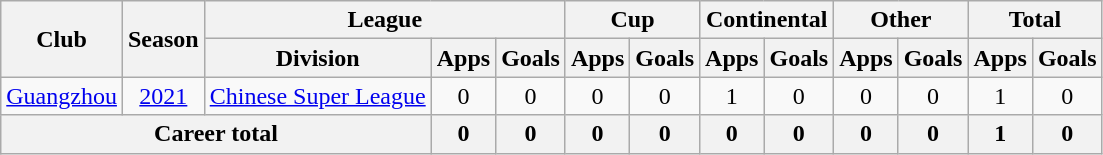<table class="wikitable" style="text-align: center">
<tr>
<th rowspan="2">Club</th>
<th rowspan="2">Season</th>
<th colspan="3">League</th>
<th colspan="2">Cup</th>
<th colspan="2">Continental</th>
<th colspan="2">Other</th>
<th colspan="2">Total</th>
</tr>
<tr>
<th>Division</th>
<th>Apps</th>
<th>Goals</th>
<th>Apps</th>
<th>Goals</th>
<th>Apps</th>
<th>Goals</th>
<th>Apps</th>
<th>Goals</th>
<th>Apps</th>
<th>Goals</th>
</tr>
<tr>
<td><a href='#'>Guangzhou</a></td>
<td><a href='#'>2021</a></td>
<td><a href='#'>Chinese Super League</a></td>
<td>0</td>
<td>0</td>
<td>0</td>
<td>0</td>
<td>1</td>
<td>0</td>
<td>0</td>
<td>0</td>
<td>1</td>
<td>0</td>
</tr>
<tr>
<th colspan=3>Career total</th>
<th>0</th>
<th>0</th>
<th>0</th>
<th>0</th>
<th>0</th>
<th>0</th>
<th>0</th>
<th>0</th>
<th>1</th>
<th>0</th>
</tr>
</table>
